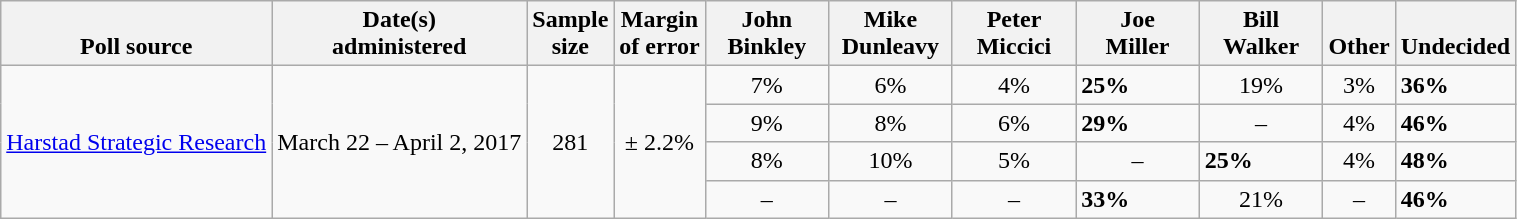<table class="wikitable">
<tr valign=bottom>
<th>Poll source</th>
<th>Date(s)<br>administered</th>
<th>Sample<br>size</th>
<th>Margin<br>of error</th>
<th style="width:75px;">John<br>Binkley</th>
<th style="width:75px;">Mike<br>Dunleavy</th>
<th style="width:75px;">Peter<br>Miccici</th>
<th style="width:75px;">Joe<br>Miller</th>
<th style="width:75px;">Bill<br>Walker</th>
<th>Other</th>
<th>Undecided</th>
</tr>
<tr>
<td rowspan=4><a href='#'>Harstad Strategic Research</a></td>
<td align=center rowspan=4>March 22 – April 2, 2017</td>
<td align=center rowspan=4>281</td>
<td align=center rowspan=4>± 2.2%</td>
<td align=center>7%</td>
<td align=center>6%</td>
<td align=center>4%</td>
<td><strong>25%</strong></td>
<td align=center>19%</td>
<td align=center>3%</td>
<td><strong>36%</strong></td>
</tr>
<tr>
<td align=center>9%</td>
<td align=center>8%</td>
<td align=center>6%</td>
<td><strong>29%</strong></td>
<td align=center>–</td>
<td align=center>4%</td>
<td><strong>46%</strong></td>
</tr>
<tr>
<td align=center>8%</td>
<td align=center>10%</td>
<td align=center>5%</td>
<td align=center>–</td>
<td><strong>25%</strong></td>
<td align=center>4%</td>
<td><strong>48%</strong></td>
</tr>
<tr>
<td align=center>–</td>
<td align=center>–</td>
<td align=center>–</td>
<td><strong>33%</strong></td>
<td align=center>21%</td>
<td align=center>–</td>
<td><strong>46%</strong></td>
</tr>
</table>
